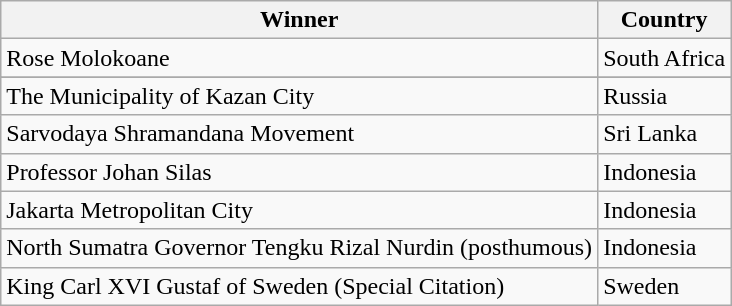<table class="wikitable">
<tr>
<th>Winner</th>
<th>Country</th>
</tr>
<tr>
<td>Rose Molokoane</td>
<td>South Africa</td>
</tr>
<tr The Municipal People’s Government of Yantai||China>
</tr>
<tr Municipal Basic Information Research (MUNIC)||Brazil|->
<td>The Municipality of Kazan City</td>
<td>Russia</td>
</tr>
<tr>
<td>Sarvodaya Shramandana Movement</td>
<td>Sri Lanka</td>
</tr>
<tr>
<td>Professor Johan Silas</td>
<td>Indonesia</td>
</tr>
<tr>
<td>Jakarta Metropolitan City</td>
<td>Indonesia</td>
</tr>
<tr>
<td>North Sumatra Governor Tengku Rizal Nurdin (posthumous)</td>
<td>Indonesia</td>
</tr>
<tr>
<td>King Carl XVI Gustaf of Sweden (Special Citation)</td>
<td>Sweden</td>
</tr>
</table>
